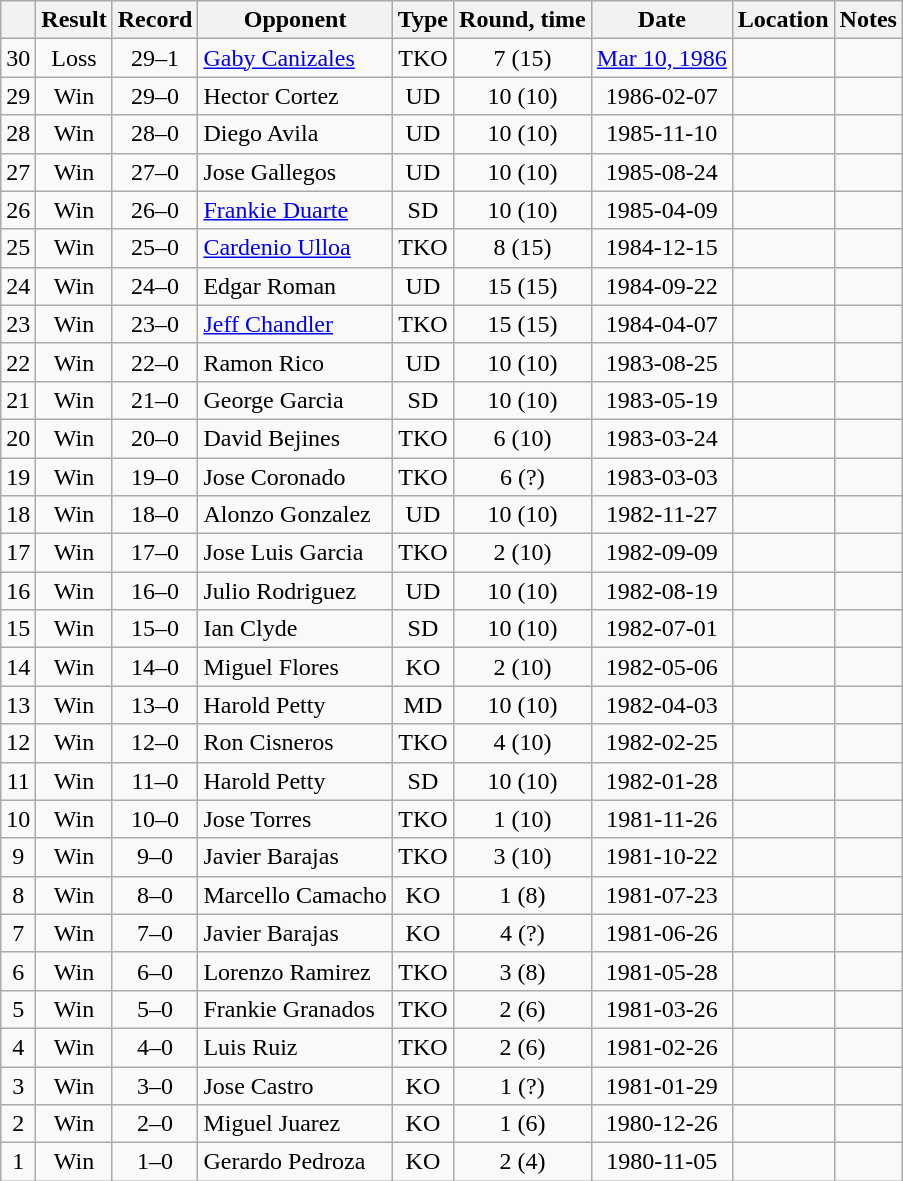<table class=wikitable style=text-align:center>
<tr>
<th></th>
<th>Result</th>
<th>Record</th>
<th>Opponent</th>
<th>Type</th>
<th>Round, time</th>
<th>Date</th>
<th>Location</th>
<th>Notes</th>
</tr>
<tr>
<td>30</td>
<td>Loss</td>
<td>29–1</td>
<td align=left><a href='#'>Gaby Canizales</a></td>
<td>TKO</td>
<td>7 (15)</td>
<td><a href='#'>Mar 10, 1986</a></td>
<td align=left></td>
<td align=left></td>
</tr>
<tr>
<td>29</td>
<td>Win</td>
<td>29–0</td>
<td align=left>Hector Cortez</td>
<td>UD</td>
<td>10 (10)</td>
<td>1986-02-07</td>
<td align=left></td>
<td align=left></td>
</tr>
<tr>
<td>28</td>
<td>Win</td>
<td>28–0</td>
<td align=left>Diego Avila</td>
<td>UD</td>
<td>10 (10)</td>
<td>1985-11-10</td>
<td align=left></td>
<td align=left></td>
</tr>
<tr>
<td>27</td>
<td>Win</td>
<td>27–0</td>
<td align=left>Jose Gallegos</td>
<td>UD</td>
<td>10 (10)</td>
<td>1985-08-24</td>
<td align=left></td>
<td align=left></td>
</tr>
<tr>
<td>26</td>
<td>Win</td>
<td>26–0</td>
<td align=left><a href='#'>Frankie Duarte</a></td>
<td>SD</td>
<td>10 (10)</td>
<td>1985-04-09</td>
<td align=left></td>
<td align=left></td>
</tr>
<tr>
<td>25</td>
<td>Win</td>
<td>25–0</td>
<td align=left><a href='#'>Cardenio Ulloa</a></td>
<td>TKO</td>
<td>8 (15)</td>
<td>1984-12-15</td>
<td align=left></td>
<td align=left></td>
</tr>
<tr>
<td>24</td>
<td>Win</td>
<td>24–0</td>
<td align=left>Edgar Roman</td>
<td>UD</td>
<td>15 (15)</td>
<td>1984-09-22</td>
<td align=left></td>
<td align=left></td>
</tr>
<tr>
<td>23</td>
<td>Win</td>
<td>23–0</td>
<td align=left><a href='#'>Jeff Chandler</a></td>
<td>TKO</td>
<td>15 (15)</td>
<td>1984-04-07</td>
<td align=left></td>
<td align=left></td>
</tr>
<tr>
<td>22</td>
<td>Win</td>
<td>22–0</td>
<td align=left>Ramon Rico</td>
<td>UD</td>
<td>10 (10)</td>
<td>1983-08-25</td>
<td align=left></td>
<td align=left></td>
</tr>
<tr>
<td>21</td>
<td>Win</td>
<td>21–0</td>
<td align=left>George Garcia</td>
<td>SD</td>
<td>10 (10)</td>
<td>1983-05-19</td>
<td align=left></td>
<td align=left></td>
</tr>
<tr>
<td>20</td>
<td>Win</td>
<td>20–0</td>
<td align=left>David Bejines</td>
<td>TKO</td>
<td>6 (10)</td>
<td>1983-03-24</td>
<td align=left></td>
<td align=left></td>
</tr>
<tr>
<td>19</td>
<td>Win</td>
<td>19–0</td>
<td align=left>Jose Coronado</td>
<td>TKO</td>
<td>6 (?)</td>
<td>1983-03-03</td>
<td align=left></td>
<td align=left></td>
</tr>
<tr>
<td>18</td>
<td>Win</td>
<td>18–0</td>
<td align=left>Alonzo Gonzalez</td>
<td>UD</td>
<td>10 (10)</td>
<td>1982-11-27</td>
<td align=left></td>
<td align=left></td>
</tr>
<tr>
<td>17</td>
<td>Win</td>
<td>17–0</td>
<td align=left>Jose Luis Garcia</td>
<td>TKO</td>
<td>2 (10)</td>
<td>1982-09-09</td>
<td align=left></td>
<td align=left></td>
</tr>
<tr>
<td>16</td>
<td>Win</td>
<td>16–0</td>
<td align=left>Julio Rodriguez</td>
<td>UD</td>
<td>10 (10)</td>
<td>1982-08-19</td>
<td align=left></td>
<td align=left></td>
</tr>
<tr>
<td>15</td>
<td>Win</td>
<td>15–0</td>
<td align=left>Ian Clyde</td>
<td>SD</td>
<td>10 (10)</td>
<td>1982-07-01</td>
<td align=left></td>
<td align=left></td>
</tr>
<tr>
<td>14</td>
<td>Win</td>
<td>14–0</td>
<td align=left>Miguel Flores</td>
<td>KO</td>
<td>2 (10)</td>
<td>1982-05-06</td>
<td align=left></td>
<td align=left></td>
</tr>
<tr>
<td>13</td>
<td>Win</td>
<td>13–0</td>
<td align=left>Harold Petty</td>
<td>MD</td>
<td>10 (10)</td>
<td>1982-04-03</td>
<td align=left></td>
<td align=left></td>
</tr>
<tr>
<td>12</td>
<td>Win</td>
<td>12–0</td>
<td align=left>Ron Cisneros</td>
<td>TKO</td>
<td>4 (10)</td>
<td>1982-02-25</td>
<td align=left></td>
<td align=left></td>
</tr>
<tr>
<td>11</td>
<td>Win</td>
<td>11–0</td>
<td align=left>Harold Petty</td>
<td>SD</td>
<td>10 (10)</td>
<td>1982-01-28</td>
<td align=left></td>
<td align=left></td>
</tr>
<tr>
<td>10</td>
<td>Win</td>
<td>10–0</td>
<td align=left>Jose Torres</td>
<td>TKO</td>
<td>1 (10)</td>
<td>1981-11-26</td>
<td align=left></td>
<td align=left></td>
</tr>
<tr>
<td>9</td>
<td>Win</td>
<td>9–0</td>
<td align=left>Javier Barajas</td>
<td>TKO</td>
<td>3 (10)</td>
<td>1981-10-22</td>
<td align=left></td>
<td align=left></td>
</tr>
<tr>
<td>8</td>
<td>Win</td>
<td>8–0</td>
<td align=left>Marcello Camacho</td>
<td>KO</td>
<td>1 (8)</td>
<td>1981-07-23</td>
<td align=left></td>
<td align=left></td>
</tr>
<tr>
<td>7</td>
<td>Win</td>
<td>7–0</td>
<td align=left>Javier Barajas</td>
<td>KO</td>
<td>4 (?)</td>
<td>1981-06-26</td>
<td align=left></td>
<td align=left></td>
</tr>
<tr>
<td>6</td>
<td>Win</td>
<td>6–0</td>
<td align=left>Lorenzo Ramirez</td>
<td>TKO</td>
<td>3 (8)</td>
<td>1981-05-28</td>
<td align=left></td>
<td align=left></td>
</tr>
<tr>
<td>5</td>
<td>Win</td>
<td>5–0</td>
<td align=left>Frankie Granados</td>
<td>TKO</td>
<td>2 (6)</td>
<td>1981-03-26</td>
<td align=left></td>
<td align=left></td>
</tr>
<tr>
<td>4</td>
<td>Win</td>
<td>4–0</td>
<td align=left>Luis Ruiz</td>
<td>TKO</td>
<td>2 (6)</td>
<td>1981-02-26</td>
<td align=left></td>
<td align=left></td>
</tr>
<tr>
<td>3</td>
<td>Win</td>
<td>3–0</td>
<td align=left>Jose Castro</td>
<td>KO</td>
<td>1 (?)</td>
<td>1981-01-29</td>
<td align=left></td>
<td align=left></td>
</tr>
<tr>
<td>2</td>
<td>Win</td>
<td>2–0</td>
<td align=left>Miguel Juarez</td>
<td>KO</td>
<td>1 (6)</td>
<td>1980-12-26</td>
<td align=left></td>
<td align=left></td>
</tr>
<tr>
<td>1</td>
<td>Win</td>
<td>1–0</td>
<td align=left>Gerardo Pedroza</td>
<td>KO</td>
<td>2 (4)</td>
<td>1980-11-05</td>
<td align=left></td>
<td align=left></td>
</tr>
</table>
